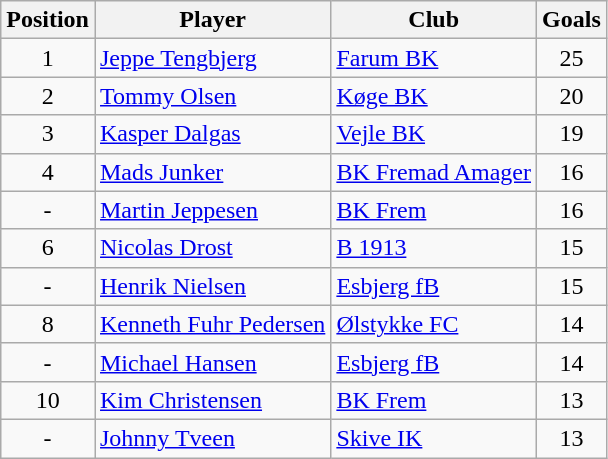<table class="wikitable" style="text-align: center;">
<tr>
<th>Position</th>
<th>Player</th>
<th>Club</th>
<th>Goals</th>
</tr>
<tr>
<td>1</td>
<td align="left"><a href='#'>Jeppe Tengbjerg</a></td>
<td align="left"><a href='#'>Farum BK</a></td>
<td>25</td>
</tr>
<tr>
<td>2</td>
<td align="left"><a href='#'>Tommy Olsen</a></td>
<td align="left"><a href='#'>Køge BK</a></td>
<td>20</td>
</tr>
<tr>
<td>3</td>
<td align="left"><a href='#'>Kasper Dalgas</a></td>
<td align="left"><a href='#'>Vejle BK</a></td>
<td>19</td>
</tr>
<tr>
<td>4</td>
<td align="left"><a href='#'>Mads Junker</a></td>
<td align="left"><a href='#'>BK Fremad Amager</a></td>
<td>16</td>
</tr>
<tr>
<td>-</td>
<td align="left"><a href='#'>Martin Jeppesen</a></td>
<td align="left"><a href='#'>BK Frem</a></td>
<td>16</td>
</tr>
<tr>
<td>6</td>
<td align="left"><a href='#'>Nicolas Drost</a></td>
<td align="left"><a href='#'>B 1913</a></td>
<td>15</td>
</tr>
<tr>
<td>-</td>
<td align="left"><a href='#'>Henrik Nielsen</a></td>
<td align="left"><a href='#'>Esbjerg fB</a></td>
<td>15</td>
</tr>
<tr>
<td>8</td>
<td align="left"><a href='#'>Kenneth Fuhr Pedersen</a></td>
<td align="left"><a href='#'>Ølstykke FC</a></td>
<td>14</td>
</tr>
<tr>
<td>-</td>
<td align="left"><a href='#'>Michael Hansen</a></td>
<td align="left"><a href='#'>Esbjerg fB</a></td>
<td>14</td>
</tr>
<tr>
<td>10</td>
<td align="left"><a href='#'>Kim Christensen</a></td>
<td align="left"><a href='#'>BK Frem</a></td>
<td>13</td>
</tr>
<tr>
<td>-</td>
<td align="left"><a href='#'>Johnny Tveen</a></td>
<td align="left"><a href='#'>Skive IK</a></td>
<td>13</td>
</tr>
</table>
